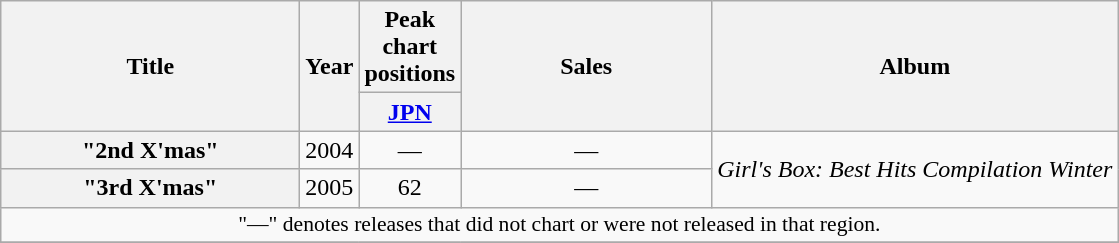<table class="wikitable plainrowheaders" style="text-align:center;">
<tr>
<th rowspan="2" style="width:12em;">Title</th>
<th rowspan="2">Year</th>
<th colspan="1">Peak chart positions</th>
<th rowspan="2" style="width:10em;">Sales</th>
<th rowspan="2">Album</th>
</tr>
<tr>
<th width="30"><a href='#'>JPN</a></th>
</tr>
<tr>
<th scope="row">"2nd X'mas"<br></th>
<td>2004</td>
<td>—</td>
<td>—</td>
<td rowspan="2"><em>Girl's Box: Best Hits Compilation Winter</em></td>
</tr>
<tr>
<th scope="row">"3rd X'mas"<br></th>
<td>2005</td>
<td>62</td>
<td>—</td>
</tr>
<tr>
<td colspan="5" style="font-size:90%;">"—" denotes releases that did not chart or were not released in that region.</td>
</tr>
<tr>
</tr>
</table>
